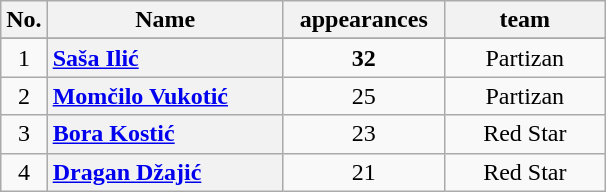<table class="wikitable plainrowheaders sortable" style="text-align: center;">
<tr>
<th scope=col>No.</th>
<th width="150" scope="col">Name</th>
<th width="100" scope="col">appearances</th>
<th width="100" scope="col">team</th>
</tr>
<tr>
</tr>
<tr>
<td>1</td>
<th scope=row style="text-align:left;"><strong><a href='#'>Saša Ilić</a></strong></th>
<td><strong>32</strong></td>
<td>Partizan</td>
</tr>
<tr>
<td>2</td>
<th scope=row style="text-align:left;"><a href='#'>Momčilo Vukotić</a></th>
<td>25</td>
<td>Partizan</td>
</tr>
<tr>
<td>3</td>
<th scope=row style="text-align:left;"><a href='#'>Bora Kostić</a></th>
<td>23</td>
<td>Red Star</td>
</tr>
<tr>
<td>4</td>
<th scope=row style="text-align:left;"><a href='#'>Dragan Džajić</a></th>
<td>21</td>
<td>Red Star</td>
</tr>
</table>
